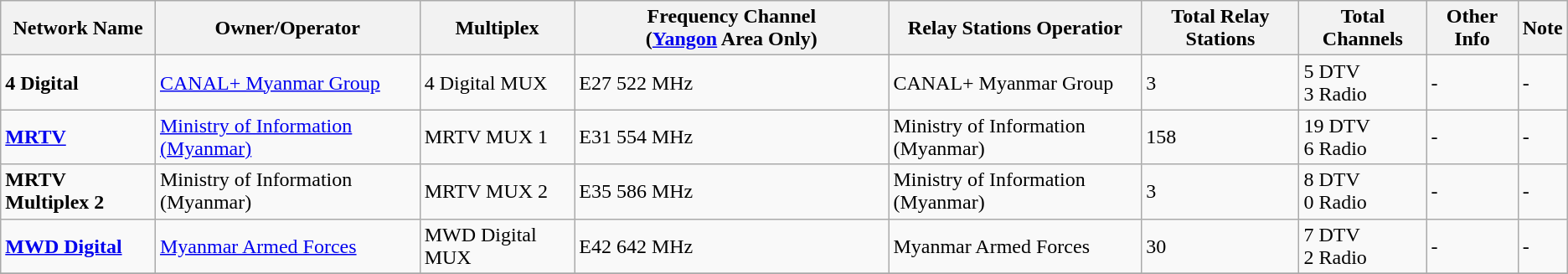<table class="wikitable">
<tr>
<th>Network Name</th>
<th>Owner/Operator</th>
<th>Multiplex</th>
<th>Frequency Channel (<a href='#'>Yangon</a> Area Only)</th>
<th>Relay Stations Operatior</th>
<th>Total Relay Stations</th>
<th>Total Channels</th>
<th>Other Info</th>
<th>Note</th>
</tr>
<tr>
<td><strong>4 Digital</strong></td>
<td><a href='#'>CANAL+ Myanmar Group</a></td>
<td>4 Digital MUX</td>
<td>E27 522 MHz</td>
<td>CANAL+ Myanmar Group</td>
<td>3</td>
<td>5 DTV <br> 3 Radio</td>
<td>-</td>
<td>-</td>
</tr>
<tr>
<td><strong><a href='#'>MRTV</a></strong></td>
<td><a href='#'>Ministry of Information (Myanmar)</a></td>
<td>MRTV MUX 1</td>
<td>E31 554 MHz</td>
<td>Ministry of Information (Myanmar)</td>
<td>158</td>
<td>19 DTV <br> 6 Radio</td>
<td>-</td>
<td>-</td>
</tr>
<tr>
<td><strong>MRTV Multiplex 2</strong></td>
<td>Ministry of Information (Myanmar)</td>
<td>MRTV MUX 2</td>
<td>E35 586 MHz</td>
<td>Ministry of Information (Myanmar)</td>
<td>3</td>
<td>8 DTV <br> 0 Radio</td>
<td>-</td>
<td>-</td>
</tr>
<tr>
<td><strong><a href='#'>MWD Digital</a></strong></td>
<td><a href='#'>Myanmar Armed Forces</a></td>
<td>MWD Digital MUX</td>
<td>E42 642 MHz</td>
<td>Myanmar Armed Forces</td>
<td>30</td>
<td>7 DTV <br> 2 Radio</td>
<td>-</td>
<td>-</td>
</tr>
<tr>
</tr>
</table>
